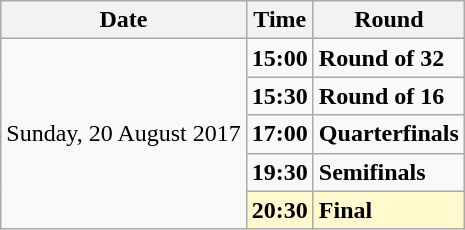<table class="wikitable">
<tr>
<th>Date</th>
<th>Time</th>
<th>Round</th>
</tr>
<tr>
<td rowspan="5">Sunday, 20 August 2017</td>
<td><strong>15:00</strong></td>
<td><strong>Round of 32</strong></td>
</tr>
<tr>
<td><strong>15:30</strong></td>
<td><strong>Round of 16</strong></td>
</tr>
<tr>
<td><strong>17:00</strong></td>
<td><strong>Quarterfinals</strong></td>
</tr>
<tr>
<td><strong>19:30</strong></td>
<td><strong>Semifinals</strong></td>
</tr>
<tr style="background:lemonchiffon;">
<td><strong>20:30</strong></td>
<td><strong>Final</strong></td>
</tr>
</table>
